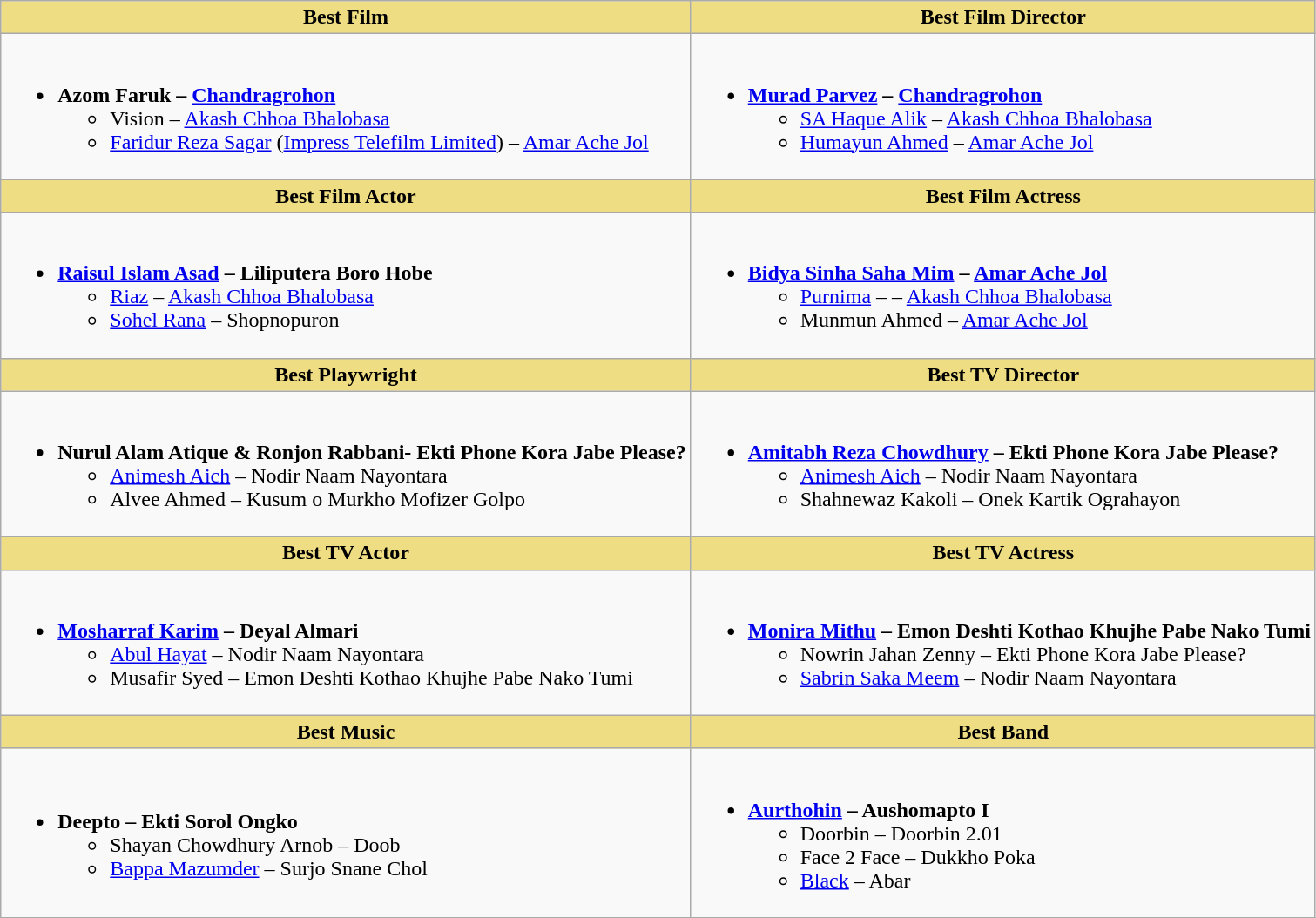<table class="wikitable">
<tr>
<th style="background:#EEDD82;">Best Film</th>
<th style="background:#EEDD82;">Best Film Director</th>
</tr>
<tr>
<td valign="top"><br><ul><li><strong>Azom Faruk – <a href='#'>Chandragrohon</a></strong><ul><li>Vision – <a href='#'>Akash Chhoa Bhalobasa</a></li><li><a href='#'>Faridur Reza Sagar</a> (<a href='#'>Impress Telefilm Limited</a>) – <a href='#'>Amar Ache Jol</a></li></ul></li></ul></td>
<td valign="top"><br><ul><li><strong><a href='#'>Murad Parvez</a> – <a href='#'>Chandragrohon</a></strong><ul><li><a href='#'>SA Haque Alik</a>  – <a href='#'>Akash Chhoa Bhalobasa</a></li><li><a href='#'>Humayun Ahmed</a> – <a href='#'>Amar Ache Jol</a></li></ul></li></ul></td>
</tr>
<tr>
<th style="background:#EEDD82;">Best Film Actor</th>
<th style="background:#EEDD82;">Best Film Actress</th>
</tr>
<tr>
<td><br><ul><li><strong><a href='#'>Raisul Islam Asad</a> – Liliputera Boro Hobe</strong><ul><li><a href='#'>Riaz</a> – <a href='#'>Akash Chhoa Bhalobasa</a></li><li><a href='#'>Sohel Rana</a> – Shopnopuron</li></ul></li></ul></td>
<td><br><ul><li><strong><a href='#'>Bidya Sinha Saha Mim</a> – <a href='#'>Amar Ache Jol</a></strong><ul><li><a href='#'>Purnima</a> – – <a href='#'>Akash Chhoa Bhalobasa</a></li><li>Munmun Ahmed – <a href='#'>Amar Ache Jol</a></li></ul></li></ul></td>
</tr>
<tr>
<th style="background:#EEDD82;">Best Playwright</th>
<th style="background:#EEDD82;">Best TV Director</th>
</tr>
<tr>
<td><br><ul><li><strong>Nurul Alam Atique & Ronjon Rabbani- Ekti Phone Kora Jabe Please?</strong><ul><li><a href='#'>Animesh Aich</a> – Nodir Naam Nayontara</li><li>Alvee Ahmed – Kusum o Murkho Mofizer Golpo</li></ul></li></ul></td>
<td><br><ul><li><strong><a href='#'>Amitabh Reza Chowdhury</a> – Ekti Phone Kora Jabe Please?</strong><ul><li><a href='#'>Animesh Aich</a> – Nodir Naam Nayontara</li><li>Shahnewaz Kakoli  – Onek Kartik Ograhayon</li></ul></li></ul></td>
</tr>
<tr>
<th style="background:#EEDD82;">Best TV Actor</th>
<th style="background:#EEDD82;">Best TV Actress</th>
</tr>
<tr>
<td><br><ul><li><strong><a href='#'>Mosharraf Karim</a> – Deyal Almari</strong><ul><li><a href='#'>Abul Hayat</a> – Nodir Naam Nayontara</li><li>Musafir Syed – Emon Deshti Kothao Khujhe Pabe Nako Tumi</li></ul></li></ul></td>
<td><br><ul><li><strong><a href='#'>Monira Mithu</a> – Emon Deshti Kothao Khujhe Pabe Nako Tumi</strong><ul><li>Nowrin Jahan Zenny – Ekti Phone Kora Jabe Please?</li><li><a href='#'>Sabrin Saka Meem</a> – Nodir Naam Nayontara</li></ul></li></ul></td>
</tr>
<tr>
<th style="background:#EEDD82;">Best Music</th>
<th style="background:#EEDD82;">Best Band</th>
</tr>
<tr>
<td><br><ul><li><strong>Deepto – Ekti Sorol Ongko</strong><ul><li>Shayan Chowdhury Arnob – Doob</li><li><a href='#'>Bappa Mazumder</a> – Surjo Snane Chol</li></ul></li></ul></td>
<td><br><ul><li><strong><a href='#'>Aurthohin</a> – Aushomapto I</strong><ul><li>Doorbin – Doorbin 2.01</li><li>Face 2 Face – Dukkho Poka</li><li><a href='#'>Black</a> – Abar</li></ul></li></ul></td>
</tr>
</table>
